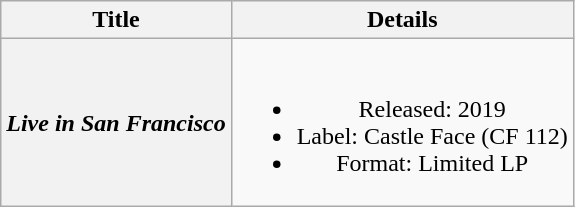<table class="wikitable plainrowheaders" style="text-align:center;">
<tr>
<th>Title</th>
<th>Details</th>
</tr>
<tr>
<th scope="row"><em>Live in San Francisco</em></th>
<td><br><ul><li>Released: 2019</li><li>Label: Castle Face (CF 112)</li><li>Format: Limited LP</li></ul></td>
</tr>
</table>
